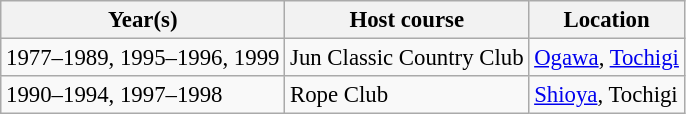<table class=wikitable style="font-size:95%">
<tr>
<th>Year(s)</th>
<th>Host course</th>
<th>Location</th>
</tr>
<tr>
<td>1977–1989, 1995–1996, 1999</td>
<td>Jun Classic Country Club</td>
<td><a href='#'>Ogawa</a>, <a href='#'>Tochigi</a></td>
</tr>
<tr>
<td>1990–1994, 1997–1998</td>
<td>Rope Club</td>
<td><a href='#'>Shioya</a>, Tochigi</td>
</tr>
</table>
